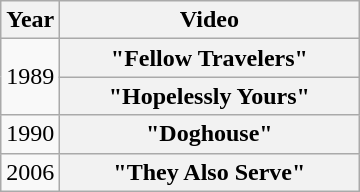<table class="wikitable plainrowheaders">
<tr>
<th>Year</th>
<th style="width:12em;">Video</th>
</tr>
<tr>
<td rowspan="2">1989</td>
<th scope="row">"Fellow Travelers"</th>
</tr>
<tr>
<th scope="row">"Hopelessly Yours"</th>
</tr>
<tr>
<td>1990</td>
<th scope="row">"Doghouse"</th>
</tr>
<tr>
<td>2006</td>
<th scope="row">"They Also Serve"</th>
</tr>
</table>
